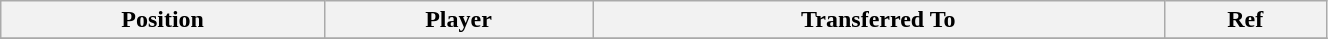<table class="wikitable sortable" style="width:70%; text-align:center; font-size:100%; text-align:left;">
<tr>
<th>Position</th>
<th>Player</th>
<th>Transferred To</th>
<th>Ref</th>
</tr>
<tr>
</tr>
</table>
